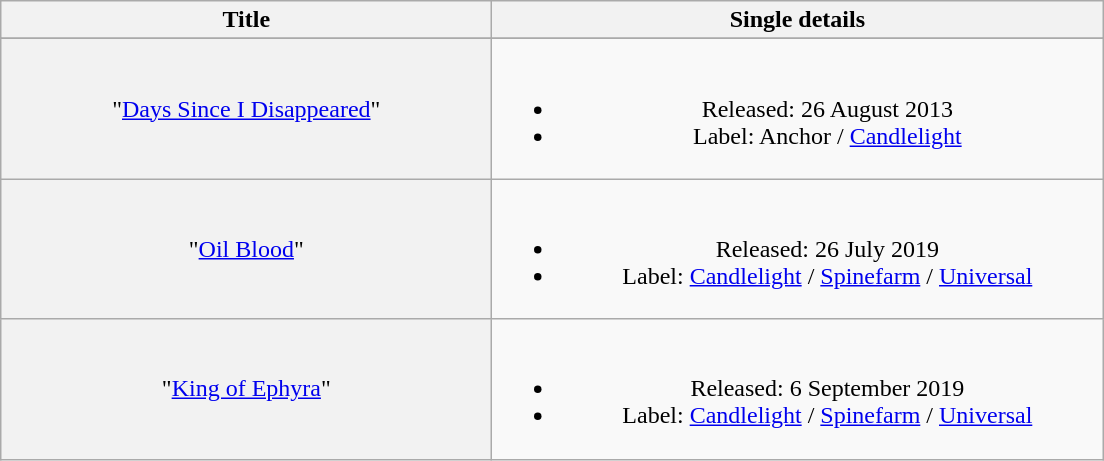<table class="wikitable plainrowheaders" style="text-align:center;" border="1">
<tr>
<th rowspan="1" scope="col" style="width:20em;">Title</th>
<th rowspan="1" scope="col" style="width:25em;">Single details</th>
</tr>
<tr>
</tr>
<tr>
<th scope="row" style="font-weight:normal;">"<a href='#'>Days Since I Disappeared</a>"</th>
<td><br><ul><li>Released: 26 August 2013</li><li>Label: Anchor / <a href='#'>Candlelight</a></li></ul></td>
</tr>
<tr>
<th scope="row" style="font-weight:normal;">"<a href='#'>Oil Blood</a>"</th>
<td><br><ul><li>Released: 26 July 2019</li><li>Label: <a href='#'>Candlelight</a> / <a href='#'>Spinefarm</a> / <a href='#'>Universal</a></li></ul></td>
</tr>
<tr>
<th scope="row" style="font-weight:normal;">"<a href='#'>King of Ephyra</a>"</th>
<td><br><ul><li>Released: 6 September 2019</li><li>Label: <a href='#'>Candlelight</a> / <a href='#'>Spinefarm</a> / <a href='#'>Universal</a></li></ul></td>
</tr>
</table>
